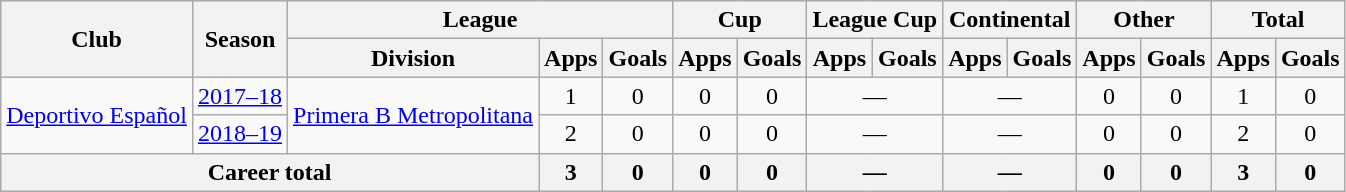<table class="wikitable" style="text-align:center">
<tr>
<th rowspan="2">Club</th>
<th rowspan="2">Season</th>
<th colspan="3">League</th>
<th colspan="2">Cup</th>
<th colspan="2">League Cup</th>
<th colspan="2">Continental</th>
<th colspan="2">Other</th>
<th colspan="2">Total</th>
</tr>
<tr>
<th>Division</th>
<th>Apps</th>
<th>Goals</th>
<th>Apps</th>
<th>Goals</th>
<th>Apps</th>
<th>Goals</th>
<th>Apps</th>
<th>Goals</th>
<th>Apps</th>
<th>Goals</th>
<th>Apps</th>
<th>Goals</th>
</tr>
<tr>
<td rowspan="2"><a href='#'>Deportivo Español</a></td>
<td><a href='#'>2017–18</a></td>
<td rowspan="2"><a href='#'>Primera B Metropolitana</a></td>
<td>1</td>
<td>0</td>
<td>0</td>
<td>0</td>
<td colspan="2">—</td>
<td colspan="2">—</td>
<td>0</td>
<td>0</td>
<td>1</td>
<td>0</td>
</tr>
<tr>
<td><a href='#'>2018–19</a></td>
<td>2</td>
<td>0</td>
<td>0</td>
<td>0</td>
<td colspan="2">—</td>
<td colspan="2">—</td>
<td>0</td>
<td>0</td>
<td>2</td>
<td>0</td>
</tr>
<tr>
<th colspan="3">Career total</th>
<th>3</th>
<th>0</th>
<th>0</th>
<th>0</th>
<th colspan="2">—</th>
<th colspan="2">—</th>
<th>0</th>
<th>0</th>
<th>3</th>
<th>0</th>
</tr>
</table>
